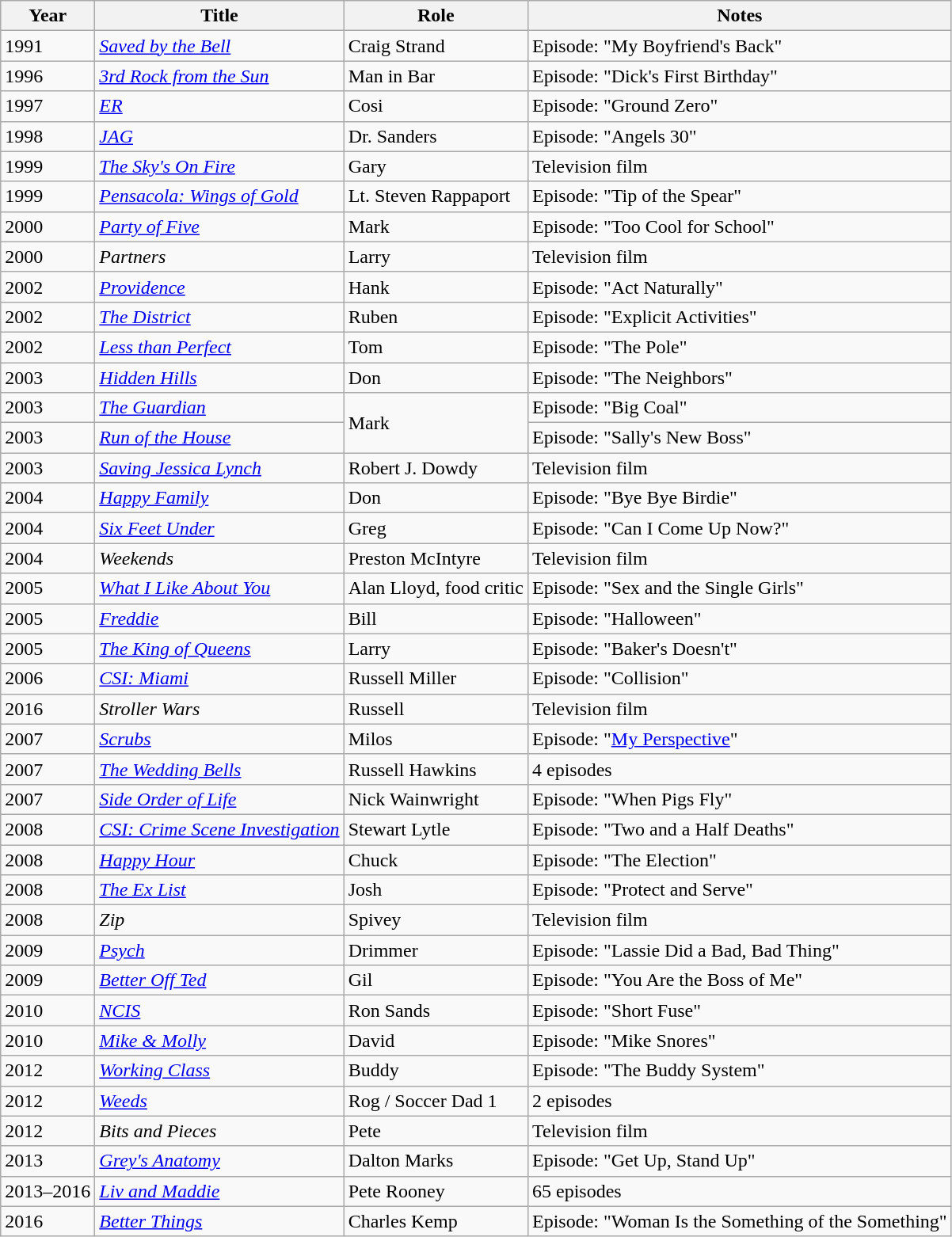<table class="wikitable sortable">
<tr>
<th>Year</th>
<th>Title</th>
<th>Role</th>
<th>Notes</th>
</tr>
<tr>
<td>1991</td>
<td><em><a href='#'>Saved by the Bell</a></em></td>
<td>Craig Strand</td>
<td>Episode: "My Boyfriend's Back"</td>
</tr>
<tr>
<td>1996</td>
<td><em><a href='#'>3rd Rock from the Sun</a></em></td>
<td>Man in Bar</td>
<td>Episode: "Dick's First Birthday"</td>
</tr>
<tr>
<td>1997</td>
<td><a href='#'><em>ER</em></a></td>
<td>Cosi</td>
<td>Episode: "Ground Zero"</td>
</tr>
<tr>
<td>1998</td>
<td><a href='#'><em>JAG</em></a></td>
<td>Dr. Sanders</td>
<td>Episode: "Angels 30"</td>
</tr>
<tr>
<td>1999</td>
<td><em><a href='#'>The Sky's On Fire</a></em></td>
<td>Gary</td>
<td>Television film</td>
</tr>
<tr>
<td>1999</td>
<td><em><a href='#'>Pensacola: Wings of Gold</a></em></td>
<td>Lt. Steven Rappaport</td>
<td>Episode: "Tip of the Spear"</td>
</tr>
<tr>
<td>2000</td>
<td><em><a href='#'>Party of Five</a></em></td>
<td>Mark</td>
<td>Episode: "Too Cool for School"</td>
</tr>
<tr>
<td>2000</td>
<td><em>Partners</em></td>
<td>Larry</td>
<td>Television film</td>
</tr>
<tr>
<td>2002</td>
<td><a href='#'><em>Providence</em></a></td>
<td>Hank</td>
<td>Episode: "Act Naturally"</td>
</tr>
<tr>
<td>2002</td>
<td><em><a href='#'>The District</a></em></td>
<td>Ruben</td>
<td>Episode: "Explicit Activities"</td>
</tr>
<tr>
<td>2002</td>
<td><em><a href='#'>Less than Perfect</a></em></td>
<td>Tom</td>
<td>Episode: "The Pole"</td>
</tr>
<tr>
<td>2003</td>
<td><em><a href='#'>Hidden Hills</a></em></td>
<td>Don</td>
<td>Episode: "The Neighbors"</td>
</tr>
<tr>
<td>2003</td>
<td><a href='#'><em>The Guardian</em></a></td>
<td rowspan="2">Mark</td>
<td>Episode: "Big Coal"</td>
</tr>
<tr>
<td>2003</td>
<td><em><a href='#'>Run of the House</a></em></td>
<td>Episode: "Sally's New Boss"</td>
</tr>
<tr>
<td>2003</td>
<td><em><a href='#'>Saving Jessica Lynch</a></em></td>
<td>Robert J. Dowdy</td>
<td>Television film</td>
</tr>
<tr>
<td>2004</td>
<td><a href='#'><em>Happy Family</em></a></td>
<td>Don</td>
<td>Episode: "Bye Bye Birdie"</td>
</tr>
<tr>
<td>2004</td>
<td><a href='#'><em>Six Feet Under</em></a></td>
<td>Greg</td>
<td>Episode: "Can I Come Up Now?"</td>
</tr>
<tr>
<td>2004</td>
<td><em>Weekends</em></td>
<td>Preston McIntyre</td>
<td>Television film</td>
</tr>
<tr>
<td>2005</td>
<td><a href='#'><em>What I Like About You</em></a></td>
<td>Alan Lloyd, food critic</td>
<td>Episode: "Sex and the Single Girls"</td>
</tr>
<tr>
<td>2005</td>
<td><a href='#'><em>Freddie</em></a></td>
<td>Bill</td>
<td>Episode: "Halloween"</td>
</tr>
<tr>
<td>2005</td>
<td><em><a href='#'>The King of Queens</a></em></td>
<td>Larry</td>
<td>Episode: "Baker's Doesn't"</td>
</tr>
<tr>
<td>2006</td>
<td><em><a href='#'>CSI: Miami</a></em></td>
<td>Russell Miller</td>
<td>Episode: "Collision"</td>
</tr>
<tr>
<td>2016</td>
<td><em>Stroller Wars</em></td>
<td>Russell</td>
<td>Television film</td>
</tr>
<tr>
<td>2007</td>
<td><a href='#'><em>Scrubs</em></a></td>
<td>Milos</td>
<td>Episode: "<a href='#'>My Perspective</a>"</td>
</tr>
<tr>
<td>2007</td>
<td><em><a href='#'>The Wedding Bells</a></em></td>
<td>Russell Hawkins</td>
<td>4 episodes</td>
</tr>
<tr>
<td>2007</td>
<td><em><a href='#'>Side Order of Life</a></em></td>
<td>Nick Wainwright</td>
<td>Episode: "When Pigs Fly"</td>
</tr>
<tr>
<td>2008</td>
<td><em><a href='#'>CSI: Crime Scene Investigation</a></em></td>
<td>Stewart Lytle</td>
<td>Episode: "Two and a Half Deaths"</td>
</tr>
<tr>
<td>2008</td>
<td><a href='#'><em>Happy Hour</em></a></td>
<td>Chuck</td>
<td>Episode: "The Election"</td>
</tr>
<tr>
<td>2008</td>
<td><em><a href='#'>The Ex List</a></em></td>
<td>Josh</td>
<td>Episode: "Protect and Serve"</td>
</tr>
<tr>
<td>2008</td>
<td><em>Zip</em></td>
<td>Spivey</td>
<td>Television film</td>
</tr>
<tr>
<td>2009</td>
<td><em><a href='#'>Psych</a></em></td>
<td>Drimmer</td>
<td>Episode: "Lassie Did a Bad, Bad Thing"</td>
</tr>
<tr>
<td>2009</td>
<td><em><a href='#'>Better Off Ted</a></em></td>
<td>Gil</td>
<td>Episode: "You Are the Boss of Me"</td>
</tr>
<tr>
<td>2010</td>
<td><a href='#'><em>NCIS</em></a></td>
<td>Ron Sands</td>
<td>Episode: "Short Fuse"</td>
</tr>
<tr>
<td>2010</td>
<td><em><a href='#'>Mike & Molly</a></em></td>
<td>David</td>
<td>Episode: "Mike Snores"</td>
</tr>
<tr>
<td>2012</td>
<td><a href='#'><em>Working Class</em></a></td>
<td>Buddy</td>
<td>Episode: "The Buddy System"</td>
</tr>
<tr>
<td>2012</td>
<td><a href='#'><em>Weeds</em></a></td>
<td>Rog / Soccer Dad 1</td>
<td>2 episodes</td>
</tr>
<tr>
<td>2012</td>
<td><em>Bits and Pieces</em></td>
<td>Pete</td>
<td>Television film</td>
</tr>
<tr>
<td>2013</td>
<td><em><a href='#'>Grey's Anatomy</a></em></td>
<td>Dalton Marks</td>
<td>Episode: "Get Up, Stand Up"</td>
</tr>
<tr>
<td>2013–2016</td>
<td><em><a href='#'>Liv and Maddie</a></em></td>
<td>Pete Rooney</td>
<td>65 episodes</td>
</tr>
<tr>
<td>2016</td>
<td><a href='#'><em>Better Things</em></a></td>
<td>Charles Kemp</td>
<td>Episode: "Woman Is the Something of the Something"</td>
</tr>
</table>
